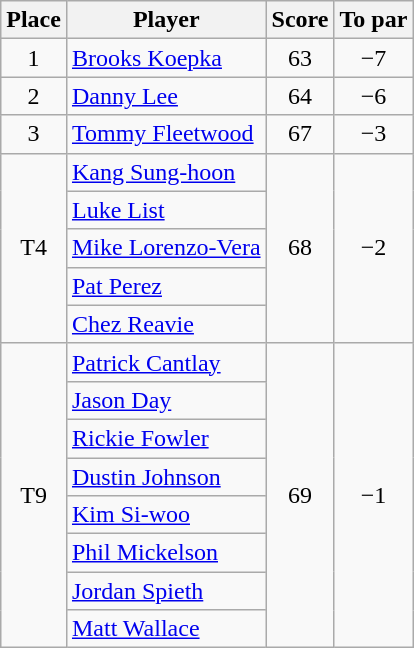<table class="wikitable">
<tr>
<th>Place</th>
<th>Player</th>
<th>Score</th>
<th>To par</th>
</tr>
<tr>
<td align=center>1</td>
<td> <a href='#'>Brooks Koepka</a></td>
<td align=center>63</td>
<td align=center>−7</td>
</tr>
<tr>
<td align=center>2</td>
<td> <a href='#'>Danny Lee</a></td>
<td align=center>64</td>
<td align=center>−6</td>
</tr>
<tr>
<td align=center>3</td>
<td> <a href='#'>Tommy Fleetwood</a></td>
<td align=center>67</td>
<td align=center>−3</td>
</tr>
<tr>
<td rowspan=5 align=center>T4</td>
<td> <a href='#'>Kang Sung-hoon</a></td>
<td rowspan=5 align=center>68</td>
<td rowspan=5 align=center>−2</td>
</tr>
<tr>
<td> <a href='#'>Luke List</a></td>
</tr>
<tr>
<td> <a href='#'>Mike Lorenzo-Vera</a></td>
</tr>
<tr>
<td> <a href='#'>Pat Perez</a></td>
</tr>
<tr>
<td> <a href='#'>Chez Reavie</a></td>
</tr>
<tr>
<td rowspan=8 align=center>T9</td>
<td> <a href='#'>Patrick Cantlay</a></td>
<td rowspan=8 align=center>69</td>
<td rowspan=8 align=center>−1</td>
</tr>
<tr>
<td> <a href='#'>Jason Day</a></td>
</tr>
<tr>
<td> <a href='#'>Rickie Fowler</a></td>
</tr>
<tr>
<td> <a href='#'>Dustin Johnson</a></td>
</tr>
<tr>
<td> <a href='#'>Kim Si-woo</a></td>
</tr>
<tr>
<td> <a href='#'>Phil Mickelson</a></td>
</tr>
<tr>
<td> <a href='#'>Jordan Spieth</a></td>
</tr>
<tr>
<td> <a href='#'>Matt Wallace</a></td>
</tr>
</table>
